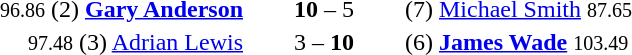<table style="text-align:center">
<tr>
<th width=223></th>
<th width=100></th>
<th width=223></th>
</tr>
<tr>
<td align=right><small><span>96.86</span></small> (2) <strong><a href='#'>Gary Anderson</a></strong> </td>
<td><strong>10</strong> – 5</td>
<td align=left>(7)  <a href='#'>Michael Smith</a> <small><span>87.65</span></small></td>
</tr>
<tr>
<td align=right><small><span>97.48</span></small> (3) <a href='#'>Adrian Lewis</a> </td>
<td>3 – <strong>10</strong></td>
<td align=left>(6)  <strong><a href='#'>James Wade</a></strong> <small><span>103.49</span></small></td>
</tr>
</table>
